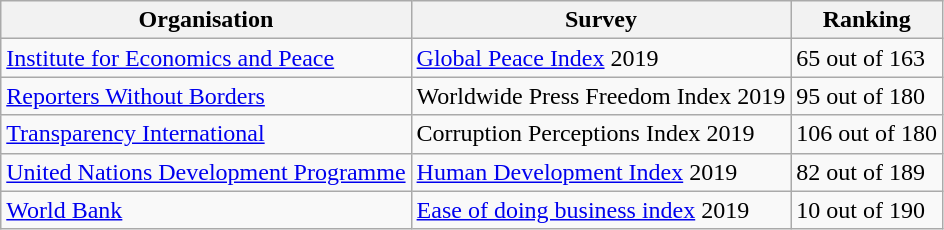<table class="wikitable">
<tr>
<th>Organisation</th>
<th>Survey</th>
<th>Ranking</th>
</tr>
<tr>
<td><a href='#'>Institute for Economics and Peace</a></td>
<td><a href='#'>Global Peace Index</a> 2019</td>
<td>65 out of 163</td>
</tr>
<tr>
<td><a href='#'>Reporters Without Borders</a></td>
<td>Worldwide Press Freedom Index 2019</td>
<td>95 out of 180</td>
</tr>
<tr>
<td><a href='#'>Transparency International</a></td>
<td>Corruption Perceptions Index 2019</td>
<td>106 out of 180</td>
</tr>
<tr>
<td><a href='#'>United Nations Development Programme</a></td>
<td><a href='#'>Human Development Index</a> 2019</td>
<td>82 out of 189</td>
</tr>
<tr>
<td><a href='#'>World Bank</a></td>
<td><a href='#'>Ease of doing business index</a> 2019</td>
<td>10 out of 190</td>
</tr>
</table>
